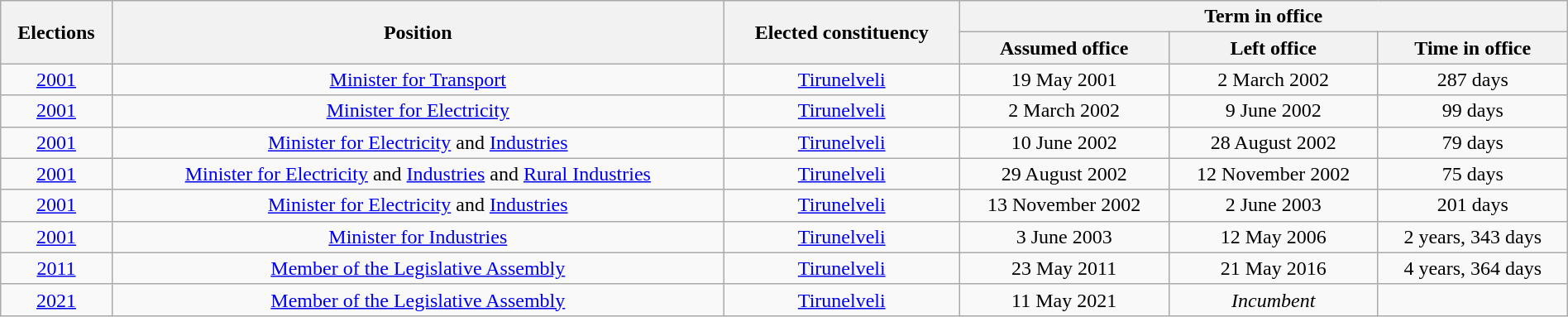<table class="wikitable sortable" style="width:100%; text-align:center">
<tr>
<th rowspan=2>Elections</th>
<th rowspan=2>Position</th>
<th rowspan=2>Elected constituency</th>
<th colspan=3>Term in office</th>
</tr>
<tr>
<th>Assumed office</th>
<th>Left office</th>
<th>Time in office</th>
</tr>
<tr>
<td><a href='#'>2001</a></td>
<td><a href='#'>Minister for Transport</a></td>
<td><a href='#'>Tirunelveli</a></td>
<td>19 May 2001</td>
<td>2 March 2002</td>
<td>287 days</td>
</tr>
<tr>
<td><a href='#'>2001</a></td>
<td><a href='#'>Minister for Electricity</a></td>
<td><a href='#'>Tirunelveli</a></td>
<td>2 March 2002</td>
<td>9 June 2002</td>
<td>99 days</td>
</tr>
<tr>
<td><a href='#'>2001</a></td>
<td><a href='#'>Minister for Electricity</a> and <a href='#'>Industries</a></td>
<td><a href='#'>Tirunelveli</a></td>
<td>10 June 2002</td>
<td>28 August 2002</td>
<td>79 days</td>
</tr>
<tr>
<td><a href='#'>2001</a></td>
<td><a href='#'>Minister for Electricity</a> and <a href='#'>Industries</a> and <a href='#'>Rural Industries</a></td>
<td><a href='#'>Tirunelveli</a></td>
<td>29 August 2002</td>
<td>12 November 2002</td>
<td>75 days</td>
</tr>
<tr>
<td><a href='#'>2001</a></td>
<td><a href='#'>Minister for Electricity</a> and <a href='#'>Industries</a></td>
<td><a href='#'>Tirunelveli</a></td>
<td>13 November 2002</td>
<td>2 June 2003</td>
<td>201 days</td>
</tr>
<tr>
<td><a href='#'>2001</a></td>
<td><a href='#'>Minister for Industries</a></td>
<td><a href='#'>Tirunelveli</a></td>
<td>3 June 2003</td>
<td>12 May 2006</td>
<td>2 years, 343 days</td>
</tr>
<tr>
<td><a href='#'>2011</a></td>
<td><a href='#'>Member of the Legislative Assembly</a></td>
<td><a href='#'>Tirunelveli</a></td>
<td>23 May 2011</td>
<td>21 May 2016</td>
<td>4 years, 364 days</td>
</tr>
<tr>
<td><a href='#'>2021</a></td>
<td><a href='#'>Member of the Legislative Assembly</a></td>
<td><a href='#'>Tirunelveli</a></td>
<td>11 May 2021</td>
<td><em>Incumbent</em></td>
<td></td>
</tr>
</table>
